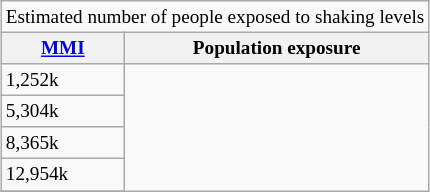<table class="wikitable sortable plainrowheaders floatright" style="clear:right; margin-left:7px; margin-top:0; margin-right:0; margin-bottom:3px; font-size:80%;">
<tr>
<td colspan="2" style="text-align: center;">Estimated number of people exposed to shaking levels</td>
</tr>
<tr>
<th><a href='#'>MMI</a></th>
<th>Population exposure</th>
</tr>
<tr>
<td>1,252k</td>
</tr>
<tr>
<td>5,304k</td>
</tr>
<tr>
<td>8,365k</td>
</tr>
<tr>
<td>12,954k</td>
</tr>
<tr>
</tr>
</table>
